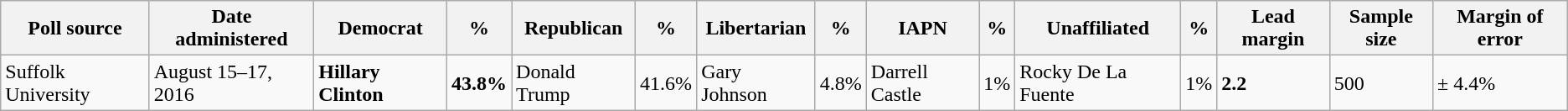<table class="wikitable">
<tr>
<th>Poll source</th>
<th>Date administered</th>
<th>Democrat</th>
<th>%</th>
<th>Republican</th>
<th>%</th>
<th>Libertarian</th>
<th>%</th>
<th>IAPN</th>
<th>%</th>
<th>Unaffiliated</th>
<th>%</th>
<th>Lead margin</th>
<th>Sample size</th>
<th>Margin of error</th>
</tr>
<tr>
<td>Suffolk University</td>
<td>August 15–17, 2016</td>
<td><strong>Hillary Clinton</strong></td>
<td><strong>43.8%</strong></td>
<td>Donald Trump</td>
<td>41.6%</td>
<td>Gary Johnson</td>
<td>4.8%</td>
<td>Darrell Castle</td>
<td>1%</td>
<td>Rocky De La Fuente</td>
<td>1%</td>
<td><strong>2.2</strong></td>
<td>500</td>
<td>± 4.4%</td>
</tr>
</table>
